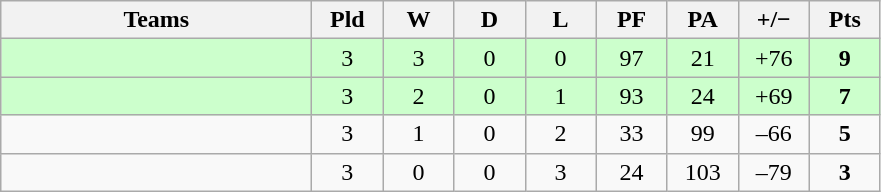<table class="wikitable" style="text-align: center;">
<tr>
<th style="width:200px;">Teams</th>
<th width="40">Pld</th>
<th width="40">W</th>
<th width="40">D</th>
<th width="40">L</th>
<th width="40">PF</th>
<th width="40">PA</th>
<th width="40">+/−</th>
<th width="40">Pts</th>
</tr>
<tr bgcolor=ccffcc>
<td align=left></td>
<td>3</td>
<td>3</td>
<td>0</td>
<td>0</td>
<td>97</td>
<td>21</td>
<td>+76</td>
<td><strong>9</strong></td>
</tr>
<tr bgcolor=ccffcc>
<td align=left></td>
<td>3</td>
<td>2</td>
<td>0</td>
<td>1</td>
<td>93</td>
<td>24</td>
<td>+69</td>
<td><strong>7</strong></td>
</tr>
<tr>
<td align=left></td>
<td>3</td>
<td>1</td>
<td>0</td>
<td>2</td>
<td>33</td>
<td>99</td>
<td>–66</td>
<td><strong>5</strong></td>
</tr>
<tr>
<td align=left></td>
<td>3</td>
<td>0</td>
<td>0</td>
<td>3</td>
<td>24</td>
<td>103</td>
<td>–79</td>
<td><strong>3</strong></td>
</tr>
</table>
